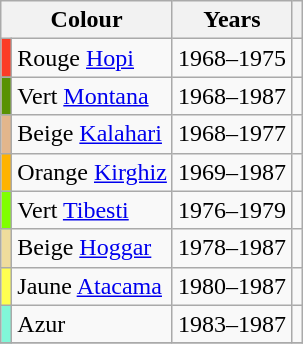<table class="wikitable">
<tr>
<th colspan="2">Colour</th>
<th>Years</th>
<th></th>
</tr>
<tr>
<td style="background:#FB3C26;"></td>
<td>Rouge <a href='#'>Hopi</a></td>
<td>1968–1975</td>
<td></td>
</tr>
<tr>
<td style="background:#589203;"></td>
<td>Vert <a href='#'>Montana</a></td>
<td>1968–1987</td>
<td></td>
</tr>
<tr>
<td style="background:#E3B68C;"></td>
<td>Beige <a href='#'>Kalahari</a></td>
<td>1968–1977</td>
<td></td>
</tr>
<tr>
<td style="background:#FFb300;"></td>
<td>Orange <a href='#'>Kirghiz</a></td>
<td>1969–1987</td>
<td></td>
</tr>
<tr>
<td style="background:#80FF00;"></td>
<td>Vert <a href='#'>Tibesti</a></td>
<td>1976–1979</td>
<td></td>
</tr>
<tr>
<td style="background:#EFDC9C;"></td>
<td>Beige <a href='#'>Hoggar</a></td>
<td>1978–1987</td>
<td></td>
</tr>
<tr>
<td style="background:#FFFF50;"></td>
<td>Jaune <a href='#'>Atacama</a></td>
<td>1980–1987</td>
<td></td>
</tr>
<tr>
<td style="background:#81F7D8;"></td>
<td>Azur</td>
<td>1983–1987</td>
<td></td>
</tr>
<tr>
</tr>
</table>
